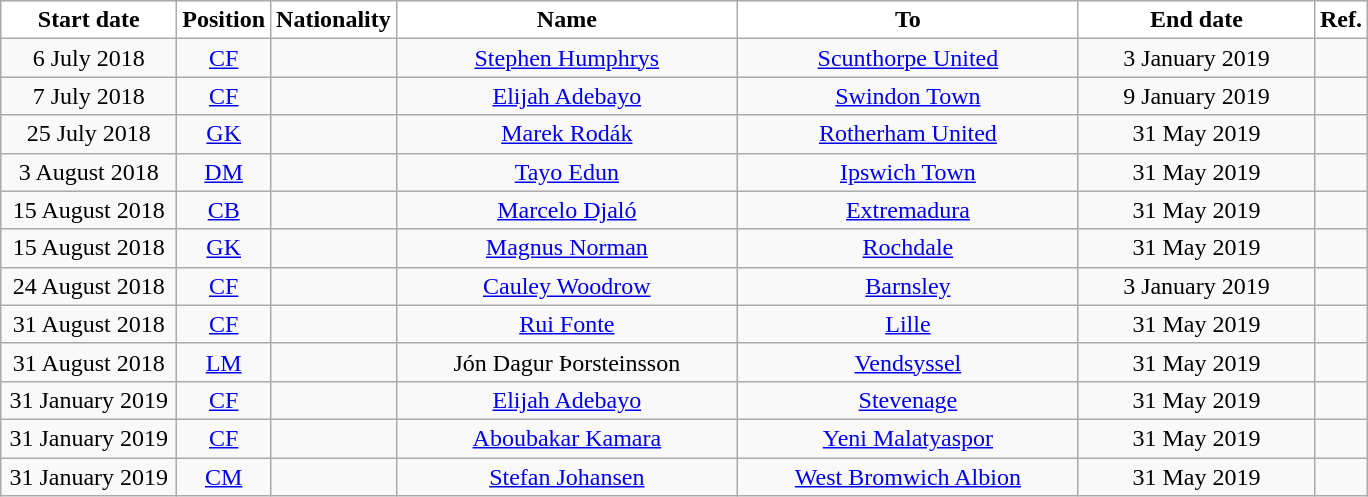<table class="wikitable"  style="text-align:center; font-size:100%; ">
<tr>
<th style="background:white; color:black; width:110px;">Start date</th>
<th style="background:white; color:black; width:50px;">Position</th>
<th style="background:white; color:black; width:50px;">Nationality</th>
<th style="background:white; color:black; width:220px;">Name</th>
<th style="background:white; color:black; width:220px;">To</th>
<th style="background:white; color:black; width:150px;">End date</th>
<th style="background:white; color:black; width:25px;">Ref.</th>
</tr>
<tr>
<td>6 July 2018</td>
<td><a href='#'>CF</a></td>
<td></td>
<td><a href='#'>Stephen Humphrys</a></td>
<td> <a href='#'>Scunthorpe United</a></td>
<td>3 January 2019</td>
<td></td>
</tr>
<tr>
<td>7 July 2018</td>
<td><a href='#'>CF</a></td>
<td></td>
<td><a href='#'>Elijah Adebayo</a></td>
<td> <a href='#'>Swindon Town</a></td>
<td>9 January 2019</td>
<td></td>
</tr>
<tr>
<td>25 July 2018</td>
<td><a href='#'>GK</a></td>
<td></td>
<td><a href='#'>Marek Rodák</a></td>
<td> <a href='#'>Rotherham United</a></td>
<td>31 May 2019</td>
<td></td>
</tr>
<tr>
<td>3 August 2018</td>
<td><a href='#'>DM</a></td>
<td></td>
<td><a href='#'>Tayo Edun</a></td>
<td> <a href='#'>Ipswich Town</a></td>
<td>31 May 2019</td>
<td></td>
</tr>
<tr>
<td>15 August 2018</td>
<td><a href='#'>CB</a></td>
<td></td>
<td><a href='#'>Marcelo Djaló</a></td>
<td> <a href='#'>Extremadura</a></td>
<td>31 May 2019</td>
<td></td>
</tr>
<tr>
<td>15 August 2018</td>
<td><a href='#'>GK</a></td>
<td></td>
<td><a href='#'>Magnus Norman</a></td>
<td> <a href='#'>Rochdale</a></td>
<td>31 May 2019</td>
<td></td>
</tr>
<tr>
<td>24 August 2018</td>
<td><a href='#'>CF</a></td>
<td></td>
<td><a href='#'>Cauley Woodrow</a></td>
<td> <a href='#'>Barnsley</a></td>
<td>3 January 2019</td>
<td></td>
</tr>
<tr>
<td>31 August 2018</td>
<td><a href='#'>CF</a></td>
<td></td>
<td><a href='#'>Rui Fonte</a></td>
<td> <a href='#'>Lille</a></td>
<td>31 May 2019</td>
<td></td>
</tr>
<tr>
<td>31 August 2018</td>
<td><a href='#'>LM</a></td>
<td></td>
<td>Jón Dagur Þorsteinsson</td>
<td> <a href='#'>Vendsyssel</a></td>
<td>31 May 2019</td>
<td></td>
</tr>
<tr>
<td>31 January 2019</td>
<td><a href='#'>CF</a></td>
<td></td>
<td><a href='#'>Elijah Adebayo</a></td>
<td> <a href='#'>Stevenage</a></td>
<td>31 May 2019</td>
<td></td>
</tr>
<tr>
<td>31 January 2019</td>
<td><a href='#'>CF</a></td>
<td></td>
<td><a href='#'>Aboubakar Kamara</a></td>
<td> <a href='#'>Yeni Malatyaspor</a></td>
<td>31 May 2019</td>
<td></td>
</tr>
<tr>
<td>31 January 2019</td>
<td><a href='#'>CM</a></td>
<td></td>
<td><a href='#'>Stefan Johansen</a></td>
<td> <a href='#'>West Bromwich Albion</a></td>
<td>31 May 2019</td>
<td></td>
</tr>
</table>
